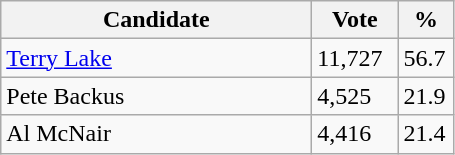<table class="wikitable">
<tr>
<th bgcolor="#DDDDFF" width="200px">Candidate</th>
<th bgcolor="#DDDDFF" width="50px">Vote</th>
<th bgcolor="#DDDDFF" width="30px">%</th>
</tr>
<tr>
<td><a href='#'>Terry Lake</a></td>
<td>11,727</td>
<td>56.7</td>
</tr>
<tr>
<td>Pete Backus</td>
<td>4,525</td>
<td>21.9</td>
</tr>
<tr>
<td>Al McNair</td>
<td>4,416</td>
<td>21.4</td>
</tr>
</table>
